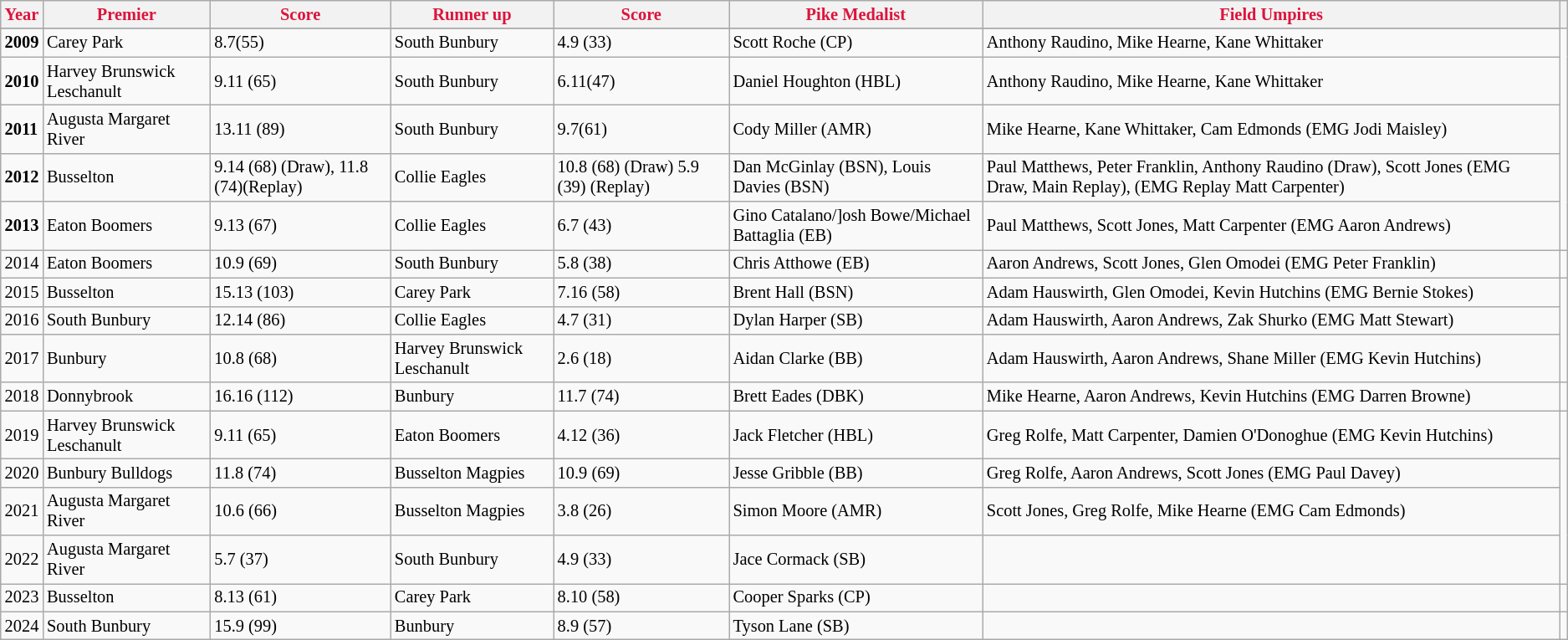<table style="font-size: 85%; text-align: left;" class="wikitable">
<tr>
<th style="color:crimson">Year</th>
<th style="color:crimson">Premier</th>
<th style="color:crimson">Score</th>
<th style="color:crimson">Runner up</th>
<th style="color:crimson">Score</th>
<th style="color:crimson">Pike Medalist</th>
<th style="color:crimson">Field Umpires</th>
<th></th>
</tr>
<tr>
</tr>
<tr>
<td><strong>	2009	</strong></td>
<td>Carey Park</td>
<td>8.7(55)</td>
<td>South Bunbury</td>
<td>4.9 (33)</td>
<td>Scott Roche (CP)</td>
<td>Anthony Raudino, Mike Hearne, Kane Whittaker</td>
</tr>
<tr>
<td><strong>	2010	</strong></td>
<td>Harvey Brunswick Leschanult</td>
<td>9.11 (65)</td>
<td>South Bunbury</td>
<td>6.11(47)</td>
<td>Daniel Houghton (HBL)</td>
<td>Anthony Raudino, Mike Hearne, Kane Whittaker</td>
</tr>
<tr>
<td><strong>	2011	</strong></td>
<td>Augusta Margaret River</td>
<td>13.11 (89)</td>
<td>South Bunbury</td>
<td>9.7(61)</td>
<td>Cody Miller (AMR)</td>
<td>Mike Hearne, Kane Whittaker, Cam Edmonds (EMG Jodi Maisley)</td>
</tr>
<tr>
<td><strong>	2012	</strong></td>
<td>Busselton</td>
<td>9.14 (68) (Draw), 11.8 (74)(Replay)</td>
<td>Collie Eagles</td>
<td>10.8 (68) (Draw) 5.9 (39) (Replay)</td>
<td>Dan McGinlay (BSN), Louis Davies (BSN)</td>
<td>Paul Matthews, Peter Franklin, Anthony Raudino (Draw), Scott Jones (EMG Draw, Main Replay), (EMG Replay Matt Carpenter)</td>
</tr>
<tr>
<td><strong>	2013	</strong></td>
<td>Eaton Boomers</td>
<td>9.13 (67)</td>
<td>Collie Eagles</td>
<td>6.7 (43)</td>
<td>Gino Catalano/]osh Bowe/Michael Battaglia (EB)</td>
<td>Paul Matthews, Scott Jones, Matt Carpenter (EMG Aaron Andrews)</td>
</tr>
<tr>
<td>2014</td>
<td>Eaton Boomers</td>
<td>10.9 (69)</td>
<td>South Bunbury</td>
<td>5.8 (38)</td>
<td>Chris Atthowe (EB)</td>
<td>Aaron Andrews, Scott Jones, Glen Omodei (EMG Peter Franklin)</td>
<td></td>
</tr>
<tr>
<td>2015</td>
<td>Busselton</td>
<td>15.13 (103)</td>
<td>Carey Park</td>
<td>7.16 (58)</td>
<td>Brent Hall (BSN)</td>
<td>Adam Hauswirth, Glen Omodei, Kevin Hutchins (EMG Bernie Stokes)</td>
</tr>
<tr>
<td>2016</td>
<td>South Bunbury</td>
<td>12.14 (86)</td>
<td>Collie Eagles</td>
<td>4.7 (31)</td>
<td>Dylan Harper (SB)</td>
<td>Adam Hauswirth, Aaron Andrews, Zak Shurko (EMG Matt Stewart)</td>
</tr>
<tr>
<td>2017</td>
<td>Bunbury</td>
<td>10.8 (68)</td>
<td>Harvey Brunswick Leschanult</td>
<td>2.6 (18)</td>
<td>Aidan Clarke (BB)</td>
<td>Adam Hauswirth, Aaron Andrews, Shane Miller (EMG Kevin Hutchins)</td>
</tr>
<tr>
<td>2018</td>
<td>Donnybrook</td>
<td>16.16 (112)</td>
<td>Bunbury</td>
<td>11.7 (74)</td>
<td>Brett Eades (DBK)</td>
<td>Mike Hearne, Aaron Andrews, Kevin Hutchins (EMG Darren Browne)</td>
<td></td>
</tr>
<tr>
<td>2019</td>
<td>Harvey Brunswick Leschanult</td>
<td>9.11 (65)</td>
<td>Eaton Boomers</td>
<td>4.12 (36)</td>
<td>Jack Fletcher (HBL)</td>
<td>Greg Rolfe, Matt Carpenter, Damien O'Donoghue	(EMG Kevin Hutchins)</td>
</tr>
<tr>
<td>2020</td>
<td>Bunbury Bulldogs</td>
<td>11.8 (74)</td>
<td>Busselton Magpies</td>
<td>10.9 (69)</td>
<td>Jesse Gribble (BB)</td>
<td>Greg Rolfe, Aaron Andrews, Scott Jones (EMG Paul Davey)</td>
</tr>
<tr>
<td>2021</td>
<td>Augusta Margaret River</td>
<td>10.6 (66)</td>
<td>Busselton Magpies</td>
<td>3.8 (26)</td>
<td>Simon Moore (AMR)</td>
<td>Scott Jones, Greg Rolfe, Mike Hearne (EMG Cam Edmonds)</td>
</tr>
<tr>
<td>2022</td>
<td>Augusta Margaret River</td>
<td>5.7 (37)</td>
<td>South Bunbury</td>
<td>4.9 (33)</td>
<td>Jace Cormack (SB)</td>
<td></td>
</tr>
<tr>
<td>2023</td>
<td>Busselton</td>
<td>8.13 (61)</td>
<td>Carey Park</td>
<td>8.10 (58)</td>
<td>Cooper Sparks (CP)</td>
<td></td>
<td></td>
</tr>
<tr>
<td>2024</td>
<td>South Bunbury</td>
<td>15.9 (99)</td>
<td>Bunbury</td>
<td>8.9 (57)</td>
<td>Tyson Lane (SB)</td>
<td></td>
</tr>
</table>
